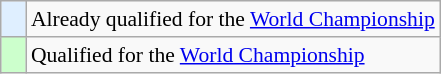<table class="wikitable" style="text-align:left; font-size:90%;">
<tr>
<td width="10px" bgcolor="#dfefff"></td>
<td>Already qualified for the <a href='#'>World Championship</a></td>
</tr>
<tr>
<td width="10px" bgcolor="#ccffcc"></td>
<td>Qualified for the <a href='#'>World Championship</a></td>
</tr>
</table>
